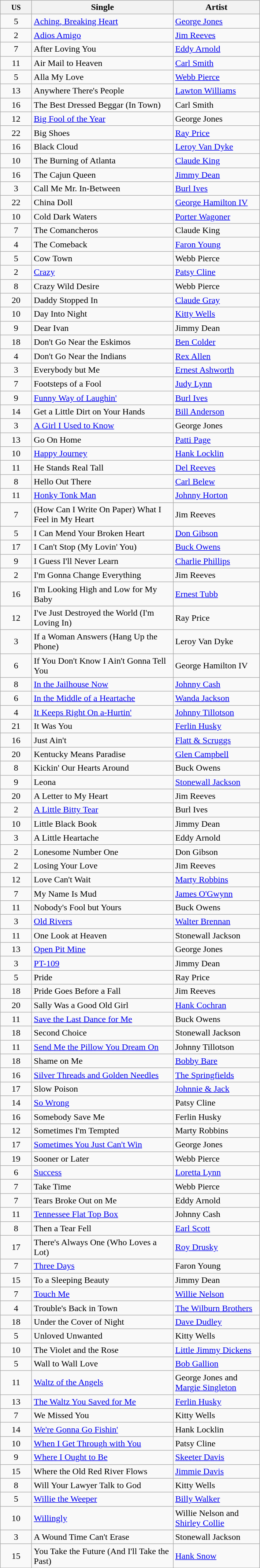<table class="wikitable sortable">
<tr>
<th width="50"><small>US</small></th>
<th width="250">Single</th>
<th width="150">Artist</th>
</tr>
<tr>
<td align="center">5</td>
<td><a href='#'>Aching, Breaking Heart</a></td>
<td><a href='#'>George Jones</a></td>
</tr>
<tr>
<td align="center">2</td>
<td><a href='#'>Adios Amigo</a></td>
<td><a href='#'>Jim Reeves</a></td>
</tr>
<tr>
<td align="center">7</td>
<td>After Loving You</td>
<td><a href='#'>Eddy Arnold</a></td>
</tr>
<tr>
<td align="center">11</td>
<td>Air Mail to Heaven</td>
<td><a href='#'>Carl Smith</a></td>
</tr>
<tr>
<td align="center">5</td>
<td>Alla My Love</td>
<td><a href='#'>Webb Pierce</a></td>
</tr>
<tr>
<td align="center">13</td>
<td>Anywhere There's People</td>
<td><a href='#'>Lawton Williams</a></td>
</tr>
<tr>
<td align="center">16</td>
<td>The Best Dressed Beggar (In Town)</td>
<td>Carl Smith</td>
</tr>
<tr>
<td align="center">12</td>
<td><a href='#'>Big Fool of the Year</a></td>
<td>George Jones</td>
</tr>
<tr>
<td align="center">22</td>
<td>Big Shoes</td>
<td><a href='#'>Ray Price</a></td>
</tr>
<tr>
<td align="center">16</td>
<td>Black Cloud</td>
<td><a href='#'>Leroy Van Dyke</a></td>
</tr>
<tr>
<td align="center">10</td>
<td>The Burning of Atlanta</td>
<td><a href='#'>Claude King</a></td>
</tr>
<tr>
<td align="center">16</td>
<td>The Cajun Queen</td>
<td><a href='#'>Jimmy Dean</a></td>
</tr>
<tr>
<td align="center">3</td>
<td>Call Me Mr. In-Between</td>
<td><a href='#'>Burl Ives</a></td>
</tr>
<tr>
<td align="center">22</td>
<td>China Doll</td>
<td><a href='#'>George Hamilton IV</a></td>
</tr>
<tr>
<td align="center">10</td>
<td>Cold Dark Waters</td>
<td><a href='#'>Porter Wagoner</a></td>
</tr>
<tr>
<td align="center">7</td>
<td>The Comancheros</td>
<td>Claude King</td>
</tr>
<tr>
<td align="center">4</td>
<td>The Comeback</td>
<td><a href='#'>Faron Young</a></td>
</tr>
<tr>
<td align="center">5</td>
<td>Cow Town</td>
<td>Webb Pierce</td>
</tr>
<tr>
<td align="center">2</td>
<td><a href='#'>Crazy</a></td>
<td><a href='#'>Patsy Cline</a></td>
</tr>
<tr>
<td align="center">8</td>
<td>Crazy Wild Desire</td>
<td>Webb Pierce</td>
</tr>
<tr>
<td align="center">20</td>
<td>Daddy Stopped In</td>
<td><a href='#'>Claude Gray</a></td>
</tr>
<tr>
<td align="center">10</td>
<td>Day Into Night</td>
<td><a href='#'>Kitty Wells</a></td>
</tr>
<tr>
<td align="center">9</td>
<td>Dear Ivan</td>
<td>Jimmy Dean</td>
</tr>
<tr>
<td align="center">18</td>
<td>Don't Go Near the Eskimos</td>
<td><a href='#'>Ben Colder</a></td>
</tr>
<tr>
<td align="center">4</td>
<td>Don't Go Near the Indians</td>
<td><a href='#'>Rex Allen</a></td>
</tr>
<tr>
<td align="center">3</td>
<td>Everybody but Me</td>
<td><a href='#'>Ernest Ashworth</a></td>
</tr>
<tr>
<td align="center">7</td>
<td>Footsteps of a Fool</td>
<td><a href='#'>Judy Lynn</a></td>
</tr>
<tr>
<td align="center">9</td>
<td><a href='#'>Funny Way of Laughin'</a></td>
<td><a href='#'>Burl Ives</a></td>
</tr>
<tr>
<td align="center">14</td>
<td>Get a Little Dirt on Your Hands</td>
<td><a href='#'>Bill Anderson</a></td>
</tr>
<tr>
<td align="center">3</td>
<td><a href='#'>A Girl I Used to Know</a></td>
<td>George Jones</td>
</tr>
<tr>
<td align="center">13</td>
<td>Go On Home</td>
<td><a href='#'>Patti Page</a></td>
</tr>
<tr>
<td align="center">10</td>
<td><a href='#'>Happy Journey</a></td>
<td><a href='#'>Hank Locklin</a></td>
</tr>
<tr>
<td align="center">11</td>
<td>He Stands Real Tall</td>
<td><a href='#'>Del Reeves</a></td>
</tr>
<tr>
<td align="center">8</td>
<td>Hello Out There</td>
<td><a href='#'>Carl Belew</a></td>
</tr>
<tr>
<td align="center">11</td>
<td><a href='#'>Honky Tonk Man</a></td>
<td><a href='#'>Johnny Horton</a></td>
</tr>
<tr>
<td align="center">7</td>
<td>(How Can I Write On Paper) What I Feel in My Heart</td>
<td>Jim Reeves</td>
</tr>
<tr>
<td align="center">5</td>
<td>I Can Mend Your Broken Heart</td>
<td><a href='#'>Don Gibson</a></td>
</tr>
<tr>
<td align="center">17</td>
<td>I Can't Stop (My Lovin' You)</td>
<td><a href='#'>Buck Owens</a></td>
</tr>
<tr>
<td align="center">9</td>
<td>I Guess I'll Never Learn</td>
<td><a href='#'>Charlie Phillips</a></td>
</tr>
<tr>
<td align="center">2</td>
<td>I'm Gonna Change Everything</td>
<td>Jim Reeves</td>
</tr>
<tr>
<td align="center">16</td>
<td>I'm Looking High and Low for My Baby</td>
<td><a href='#'>Ernest Tubb</a></td>
</tr>
<tr>
<td align="center">12</td>
<td>I've Just Destroyed the World (I'm Loving In)</td>
<td>Ray Price</td>
</tr>
<tr>
<td align="center">3</td>
<td>If a Woman Answers (Hang Up the Phone)</td>
<td>Leroy Van Dyke</td>
</tr>
<tr>
<td align="center">6</td>
<td>If You Don't Know I Ain't Gonna Tell You</td>
<td>George Hamilton IV</td>
</tr>
<tr>
<td align="center">8</td>
<td><a href='#'>In the Jailhouse Now</a></td>
<td><a href='#'>Johnny Cash</a></td>
</tr>
<tr>
<td align="center">6</td>
<td><a href='#'>In the Middle of a Heartache</a></td>
<td><a href='#'>Wanda Jackson</a></td>
</tr>
<tr>
<td align="center">4</td>
<td><a href='#'>It Keeps Right On a-Hurtin'</a></td>
<td><a href='#'>Johnny Tillotson</a></td>
</tr>
<tr>
<td align="center">21</td>
<td>It Was You</td>
<td><a href='#'>Ferlin Husky</a></td>
</tr>
<tr>
<td align="center">16</td>
<td>Just Ain't</td>
<td><a href='#'>Flatt & Scruggs</a></td>
</tr>
<tr>
<td align="center">20</td>
<td>Kentucky Means Paradise</td>
<td><a href='#'>Glen Campbell</a></td>
</tr>
<tr>
<td align="center">8</td>
<td>Kickin' Our Hearts Around</td>
<td>Buck Owens</td>
</tr>
<tr>
<td align="center">9</td>
<td>Leona</td>
<td><a href='#'>Stonewall Jackson</a></td>
</tr>
<tr>
<td align="center">20</td>
<td>A Letter to My Heart</td>
<td>Jim Reeves</td>
</tr>
<tr>
<td align="center">2</td>
<td><a href='#'>A Little Bitty Tear</a></td>
<td>Burl Ives</td>
</tr>
<tr>
<td align="center">10</td>
<td>Little Black Book</td>
<td>Jimmy Dean</td>
</tr>
<tr>
<td align="center">3</td>
<td>A Little Heartache</td>
<td>Eddy Arnold</td>
</tr>
<tr>
<td align="center">2</td>
<td>Lonesome Number One</td>
<td>Don Gibson</td>
</tr>
<tr>
<td align="center">2</td>
<td>Losing Your Love</td>
<td>Jim Reeves</td>
</tr>
<tr>
<td align="center">12</td>
<td>Love Can't Wait</td>
<td><a href='#'>Marty Robbins</a></td>
</tr>
<tr>
<td align="center">7</td>
<td>My Name Is Mud</td>
<td><a href='#'>James O'Gwynn</a></td>
</tr>
<tr>
<td align="center">11</td>
<td>Nobody's Fool but Yours</td>
<td>Buck Owens</td>
</tr>
<tr>
<td align="center">3</td>
<td><a href='#'>Old Rivers</a></td>
<td><a href='#'>Walter Brennan</a></td>
</tr>
<tr>
<td align="center">11</td>
<td>One Look at Heaven</td>
<td>Stonewall Jackson</td>
</tr>
<tr>
<td align="center">13</td>
<td><a href='#'>Open Pit Mine</a></td>
<td>George Jones</td>
</tr>
<tr>
<td align="center">3</td>
<td><a href='#'>PT-109</a></td>
<td>Jimmy Dean</td>
</tr>
<tr>
<td align="center">5</td>
<td>Pride</td>
<td>Ray Price</td>
</tr>
<tr>
<td align="center">18</td>
<td>Pride Goes Before a Fall</td>
<td>Jim Reeves</td>
</tr>
<tr>
<td align="center">20</td>
<td>Sally Was a Good Old Girl</td>
<td><a href='#'>Hank Cochran</a></td>
</tr>
<tr>
<td align="center">11</td>
<td><a href='#'>Save the Last Dance for Me</a></td>
<td>Buck Owens</td>
</tr>
<tr>
<td align="center">18</td>
<td>Second Choice</td>
<td>Stonewall Jackson</td>
</tr>
<tr>
<td align="center">11</td>
<td><a href='#'>Send Me the Pillow You Dream On</a></td>
<td>Johnny Tillotson</td>
</tr>
<tr>
<td align="center">18</td>
<td>Shame on Me</td>
<td><a href='#'>Bobby Bare</a></td>
</tr>
<tr>
<td align="center">16</td>
<td><a href='#'>Silver Threads and Golden Needles</a></td>
<td><a href='#'>The Springfields</a></td>
</tr>
<tr>
<td align="center">17</td>
<td>Slow Poison</td>
<td><a href='#'>Johnnie & Jack</a></td>
</tr>
<tr>
<td align="center">14</td>
<td><a href='#'>So Wrong</a></td>
<td>Patsy Cline</td>
</tr>
<tr>
<td align="center">16</td>
<td>Somebody Save Me</td>
<td>Ferlin Husky</td>
</tr>
<tr>
<td align="center">12</td>
<td>Sometimes I'm Tempted</td>
<td>Marty Robbins</td>
</tr>
<tr>
<td align="center">17</td>
<td><a href='#'>Sometimes You Just Can't Win</a></td>
<td>George Jones</td>
</tr>
<tr>
<td align="center">19</td>
<td>Sooner or Later</td>
<td>Webb Pierce</td>
</tr>
<tr>
<td align="center">6</td>
<td><a href='#'>Success</a></td>
<td><a href='#'>Loretta Lynn</a></td>
</tr>
<tr>
<td align="center">7</td>
<td>Take Time</td>
<td>Webb Pierce</td>
</tr>
<tr>
<td align="center">7</td>
<td>Tears Broke Out on Me</td>
<td>Eddy Arnold</td>
</tr>
<tr>
<td align="center">11</td>
<td><a href='#'>Tennessee Flat Top Box</a></td>
<td>Johnny Cash</td>
</tr>
<tr>
<td align="center">8</td>
<td>Then a Tear Fell</td>
<td><a href='#'>Earl Scott</a></td>
</tr>
<tr>
<td align="center">17</td>
<td>There's Always One (Who Loves a Lot)</td>
<td><a href='#'>Roy Drusky</a></td>
</tr>
<tr>
<td align="center">7</td>
<td><a href='#'>Three Days</a></td>
<td>Faron Young</td>
</tr>
<tr>
<td align="center">15</td>
<td>To a Sleeping Beauty</td>
<td>Jimmy Dean</td>
</tr>
<tr>
<td align="center">7</td>
<td><a href='#'>Touch Me</a></td>
<td><a href='#'>Willie Nelson</a></td>
</tr>
<tr>
<td align="center">4</td>
<td>Trouble's Back in Town</td>
<td><a href='#'>The Wilburn Brothers</a></td>
</tr>
<tr>
<td align="center">18</td>
<td>Under the Cover of Night</td>
<td><a href='#'>Dave Dudley</a></td>
</tr>
<tr>
<td align="center">5</td>
<td>Unloved Unwanted</td>
<td>Kitty Wells</td>
</tr>
<tr>
<td align="center">10</td>
<td>The Violet and the Rose</td>
<td><a href='#'>Little Jimmy Dickens</a></td>
</tr>
<tr>
<td align="center">5</td>
<td>Wall to Wall Love</td>
<td><a href='#'>Bob Gallion</a></td>
</tr>
<tr>
<td align="center">11</td>
<td><a href='#'>Waltz of the Angels</a></td>
<td>George Jones and <a href='#'>Margie Singleton</a></td>
</tr>
<tr>
<td align="center">13</td>
<td><a href='#'>The Waltz You Saved for Me</a></td>
<td><a href='#'>Ferlin Husky</a></td>
</tr>
<tr>
<td align="center">7</td>
<td>We Missed You</td>
<td>Kitty Wells</td>
</tr>
<tr>
<td align="center">14</td>
<td><a href='#'>We're Gonna Go Fishin'</a></td>
<td>Hank Locklin</td>
</tr>
<tr>
<td align="center">10</td>
<td><a href='#'>When I Get Through with You</a></td>
<td>Patsy Cline</td>
</tr>
<tr>
<td align="center">9</td>
<td><a href='#'>Where I Ought to Be</a></td>
<td><a href='#'>Skeeter Davis</a></td>
</tr>
<tr>
<td align="center">15</td>
<td>Where the Old Red River Flows</td>
<td><a href='#'>Jimmie Davis</a></td>
</tr>
<tr>
<td align="center">8</td>
<td>Will Your Lawyer Talk to God</td>
<td>Kitty Wells</td>
</tr>
<tr>
<td align="center">5</td>
<td><a href='#'>Willie the Weeper</a></td>
<td><a href='#'>Billy Walker</a></td>
</tr>
<tr>
<td align="center">10</td>
<td><a href='#'>Willingly</a></td>
<td>Willie Nelson and <a href='#'>Shirley Collie</a></td>
</tr>
<tr>
<td align="center">3</td>
<td>A Wound Time Can't Erase</td>
<td>Stonewall Jackson</td>
</tr>
<tr>
<td align="center">15</td>
<td>You Take the Future (And I'll Take the Past)</td>
<td><a href='#'>Hank Snow</a></td>
</tr>
</table>
